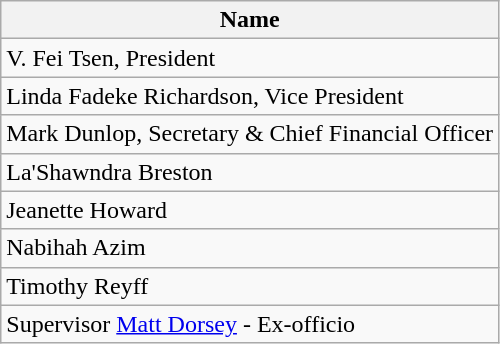<table class="wikitable sortable">
<tr>
<th>Name</th>
</tr>
<tr>
<td>V. Fei Tsen, President</td>
</tr>
<tr>
<td>Linda Fadeke Richardson, Vice President</td>
</tr>
<tr>
<td>Mark Dunlop, Secretary & Chief Financial Officer</td>
</tr>
<tr>
<td>La'Shawndra Breston</td>
</tr>
<tr>
<td>Jeanette Howard</td>
</tr>
<tr>
<td>Nabihah Azim</td>
</tr>
<tr>
<td>Timothy Reyff</td>
</tr>
<tr>
<td>Supervisor <a href='#'>Matt Dorsey</a> - Ex-officio</td>
</tr>
</table>
